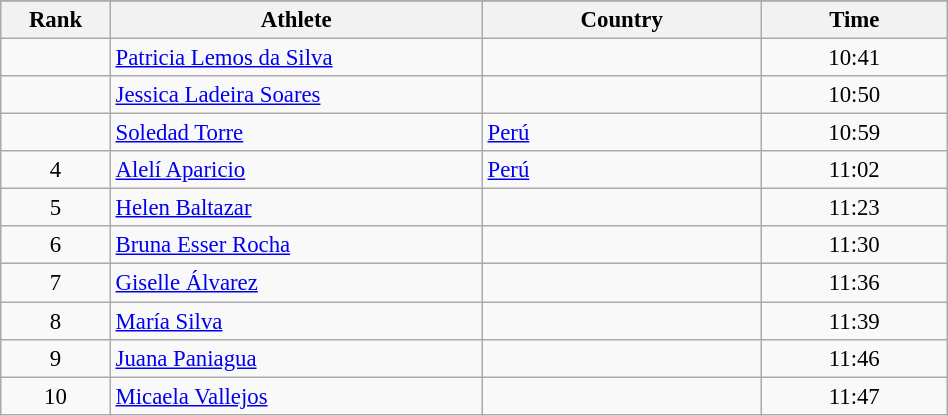<table class="wikitable sortable" style=" text-align:center; font-size:95%;" width="50%">
<tr>
</tr>
<tr>
<th width=5%>Rank</th>
<th width=20%>Athlete</th>
<th width=15%>Country</th>
<th width=10%>Time</th>
</tr>
<tr>
<td align=center></td>
<td align=left><a href='#'>Patricia Lemos da Silva</a></td>
<td align=left></td>
<td>10:41</td>
</tr>
<tr>
<td align=center></td>
<td align=left><a href='#'>Jessica Ladeira Soares</a></td>
<td align=left></td>
<td>10:50</td>
</tr>
<tr>
<td align=center></td>
<td align=left><a href='#'>Soledad Torre</a></td>
<td align=left> <a href='#'>Perú</a></td>
<td>10:59</td>
</tr>
<tr>
<td align=center>4</td>
<td align=left><a href='#'>Alelí Aparicio</a></td>
<td align=left> <a href='#'>Perú</a></td>
<td>11:02</td>
</tr>
<tr>
<td align=center>5</td>
<td align=left><a href='#'>Helen Baltazar</a></td>
<td align=left></td>
<td>11:23</td>
</tr>
<tr>
<td align=center>6</td>
<td align=left><a href='#'>Bruna Esser Rocha</a></td>
<td align=left></td>
<td>11:30</td>
</tr>
<tr>
<td align=center>7</td>
<td align=left><a href='#'>Giselle Álvarez</a></td>
<td align=left></td>
<td>11:36</td>
</tr>
<tr>
<td align=center>8</td>
<td align=left><a href='#'>María Silva</a></td>
<td align=left></td>
<td>11:39</td>
</tr>
<tr>
<td align=center>9</td>
<td align=left><a href='#'>Juana Paniagua</a></td>
<td align=left></td>
<td>11:46</td>
</tr>
<tr>
<td align=center>10</td>
<td align=left><a href='#'>Micaela Vallejos</a></td>
<td align=left></td>
<td>11:47</td>
</tr>
</table>
